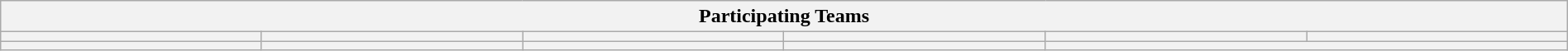<table class="wikitable" style="width:100%;">
<tr>
<th colspan=6><strong>Participating Teams</strong></th>
</tr>
<tr>
<th style="width:16.6%;"></th>
<th style="width:16.7%;"></th>
<th style="width:16.7%;"></th>
<th style="width:16.7%;"></th>
<th style="width:16.7%;"></th>
<th style="width:16.6%;"></th>
</tr>
<tr>
<th style="width:16.6%;"></th>
<th style="width:16.7%;"></th>
<th style="width:16.7%;"></th>
<th style="width:16.7%;"></th>
<th style="width:33.3%;" colspan=2></th>
</tr>
</table>
